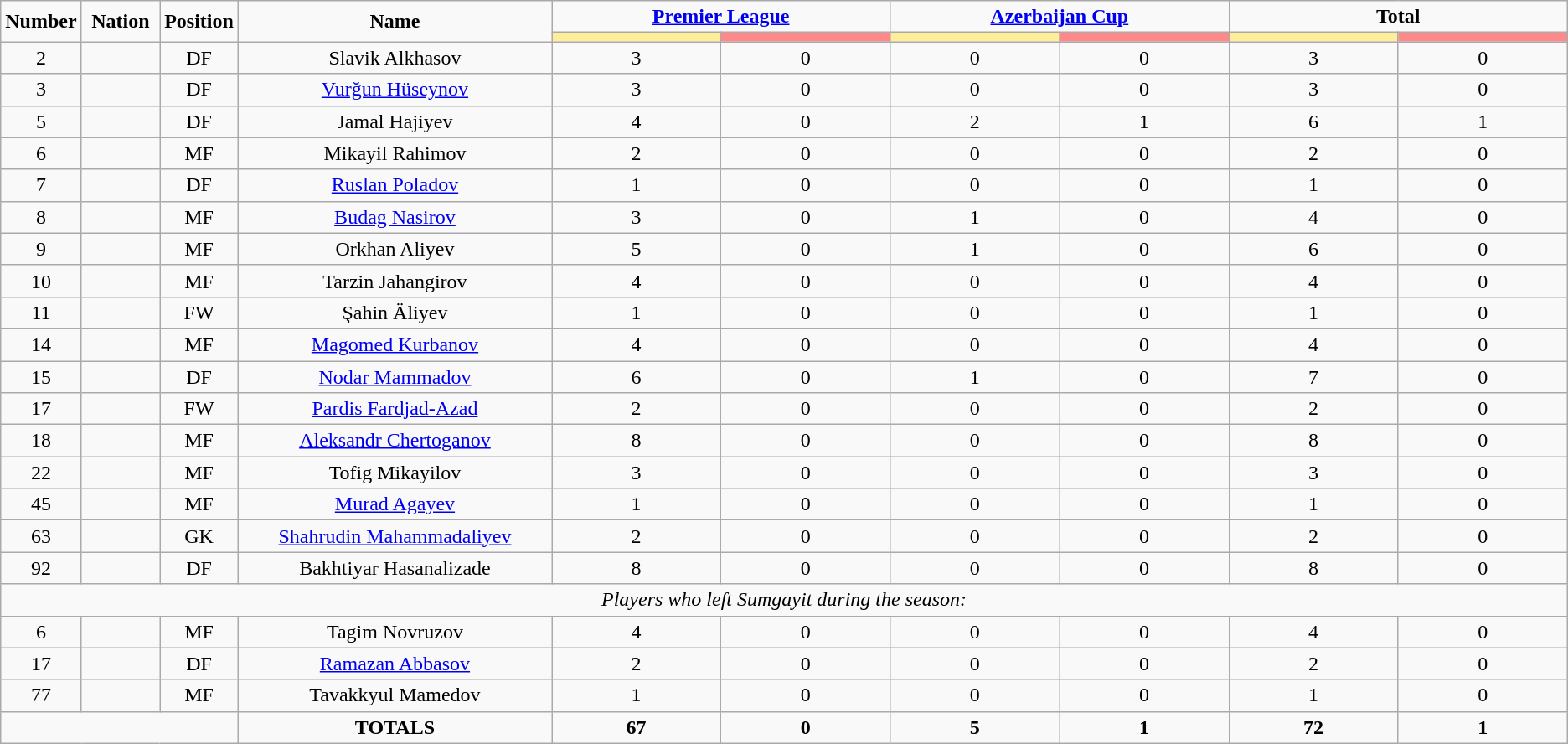<table class="wikitable" style="text-align:center;">
<tr>
<td rowspan="2"  style="width:5%; text-align:center;"><strong>Number</strong></td>
<td rowspan="2"  style="width:5%; text-align:center;"><strong>Nation</strong></td>
<td rowspan="2"  style="width:5%; text-align:center;"><strong>Position</strong></td>
<td rowspan="2"  style="width:20%; text-align:center;"><strong>Name</strong></td>
<td colspan="2" style="text-align:center;"><strong><a href='#'>Premier League</a></strong></td>
<td colspan="2" style="text-align:center;"><strong><a href='#'>Azerbaijan Cup</a></strong></td>
<td colspan="2" style="text-align:center;"><strong>Total</strong></td>
</tr>
<tr>
<th style="width:60px; background:#fe9;"></th>
<th style="width:60px; background:#ff8888;"></th>
<th style="width:60px; background:#fe9;"></th>
<th style="width:60px; background:#ff8888;"></th>
<th style="width:60px; background:#fe9;"></th>
<th style="width:60px; background:#ff8888;"></th>
</tr>
<tr>
<td>2</td>
<td></td>
<td>DF</td>
<td>Slavik Alkhasov</td>
<td>3</td>
<td>0</td>
<td>0</td>
<td>0</td>
<td>3</td>
<td>0</td>
</tr>
<tr>
<td>3</td>
<td></td>
<td>DF</td>
<td><a href='#'>Vurğun Hüseynov</a></td>
<td>3</td>
<td>0</td>
<td>0</td>
<td>0</td>
<td>3</td>
<td>0</td>
</tr>
<tr>
<td>5</td>
<td></td>
<td>DF</td>
<td>Jamal Hajiyev</td>
<td>4</td>
<td>0</td>
<td>2</td>
<td>1</td>
<td>6</td>
<td>1</td>
</tr>
<tr>
<td>6</td>
<td></td>
<td>MF</td>
<td>Mikayil Rahimov</td>
<td>2</td>
<td>0</td>
<td>0</td>
<td>0</td>
<td>2</td>
<td>0</td>
</tr>
<tr>
<td>7</td>
<td></td>
<td>DF</td>
<td><a href='#'>Ruslan Poladov</a></td>
<td>1</td>
<td>0</td>
<td>0</td>
<td>0</td>
<td>1</td>
<td>0</td>
</tr>
<tr>
<td>8</td>
<td></td>
<td>MF</td>
<td><a href='#'>Budag Nasirov</a></td>
<td>3</td>
<td>0</td>
<td>1</td>
<td>0</td>
<td>4</td>
<td>0</td>
</tr>
<tr>
<td>9</td>
<td></td>
<td>MF</td>
<td>Orkhan Aliyev</td>
<td>5</td>
<td>0</td>
<td>1</td>
<td>0</td>
<td>6</td>
<td>0</td>
</tr>
<tr>
<td>10</td>
<td></td>
<td>MF</td>
<td>Tarzin Jahangirov</td>
<td>4</td>
<td>0</td>
<td>0</td>
<td>0</td>
<td>4</td>
<td>0</td>
</tr>
<tr>
<td>11</td>
<td></td>
<td>FW</td>
<td>Şahin Äliyev</td>
<td>1</td>
<td>0</td>
<td>0</td>
<td>0</td>
<td>1</td>
<td>0</td>
</tr>
<tr>
<td>14</td>
<td></td>
<td>MF</td>
<td><a href='#'>Magomed Kurbanov</a></td>
<td>4</td>
<td>0</td>
<td>0</td>
<td>0</td>
<td>4</td>
<td>0</td>
</tr>
<tr>
<td>15</td>
<td></td>
<td>DF</td>
<td><a href='#'>Nodar Mammadov</a></td>
<td>6</td>
<td>0</td>
<td>1</td>
<td>0</td>
<td>7</td>
<td>0</td>
</tr>
<tr>
<td>17</td>
<td></td>
<td>FW</td>
<td><a href='#'>Pardis Fardjad-Azad</a></td>
<td>2</td>
<td>0</td>
<td>0</td>
<td>0</td>
<td>2</td>
<td>0</td>
</tr>
<tr>
<td>18</td>
<td></td>
<td>MF</td>
<td><a href='#'>Aleksandr Chertoganov</a></td>
<td>8</td>
<td>0</td>
<td>0</td>
<td>0</td>
<td>8</td>
<td>0</td>
</tr>
<tr>
<td>22</td>
<td></td>
<td>MF</td>
<td>Tofig Mikayilov</td>
<td>3</td>
<td>0</td>
<td>0</td>
<td>0</td>
<td>3</td>
<td>0</td>
</tr>
<tr>
<td>45</td>
<td></td>
<td>MF</td>
<td><a href='#'>Murad Agayev</a></td>
<td>1</td>
<td>0</td>
<td>0</td>
<td>0</td>
<td>1</td>
<td>0</td>
</tr>
<tr>
<td>63</td>
<td></td>
<td>GK</td>
<td><a href='#'>Shahrudin Mahammadaliyev</a></td>
<td>2</td>
<td>0</td>
<td>0</td>
<td>0</td>
<td>2</td>
<td>0</td>
</tr>
<tr>
<td>92</td>
<td></td>
<td>DF</td>
<td>Bakhtiyar Hasanalizade</td>
<td>8</td>
<td>0</td>
<td>0</td>
<td>0</td>
<td>8</td>
<td>0</td>
</tr>
<tr>
<td colspan="14"><em>Players who left Sumgayit during the season:</em></td>
</tr>
<tr>
<td>6</td>
<td></td>
<td>MF</td>
<td>Tagim Novruzov</td>
<td>4</td>
<td>0</td>
<td>0</td>
<td>0</td>
<td>4</td>
<td>0</td>
</tr>
<tr>
<td>17</td>
<td></td>
<td>DF</td>
<td><a href='#'>Ramazan Abbasov</a></td>
<td>2</td>
<td>0</td>
<td>0</td>
<td>0</td>
<td>2</td>
<td>0</td>
</tr>
<tr>
<td>77</td>
<td></td>
<td>MF</td>
<td>Tavakkyul Mamedov</td>
<td>1</td>
<td>0</td>
<td>0</td>
<td>0</td>
<td>1</td>
<td>0</td>
</tr>
<tr>
<td colspan="3"></td>
<td><strong>TOTALS</strong></td>
<td><strong>67</strong></td>
<td><strong>0</strong></td>
<td><strong>5</strong></td>
<td><strong>1</strong></td>
<td><strong>72</strong></td>
<td><strong>1</strong></td>
</tr>
</table>
